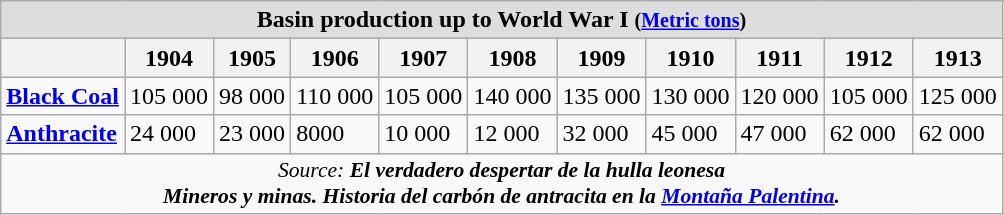<table class="wikitable">
<tr>
<th colspan="14" style="background: #DDDDDD;"> Basin production up to World War I <small>(<a href='#'>Metric tons</a>)</small></th>
</tr>
<tr bgcolor="#EFEFEF">
<th></th>
<th><strong>1904</strong></th>
<th><strong>1905</strong></th>
<th><strong>1906</strong></th>
<th><strong>1907</strong></th>
<th><strong>1908</strong></th>
<th><strong>1909</strong></th>
<th><strong>1910</strong></th>
<th><strong>1911</strong></th>
<th><strong>1912</strong></th>
<th><strong>1913</strong></th>
</tr>
<tr ---->
<td><strong><a href='#'>Black Coal</a></strong></td>
<td>105 000</td>
<td>98 000</td>
<td>110 000</td>
<td>105 000</td>
<td>140 000</td>
<td>135 000</td>
<td>130 000</td>
<td>120 000</td>
<td>105 000</td>
<td>125 000</td>
</tr>
<tr ---->
<td><strong><a href='#'>Anthracite</a></strong></td>
<td>24 000</td>
<td>23 000</td>
<td>8000</td>
<td>10 000</td>
<td>12 000</td>
<td>32 000</td>
<td>45 000</td>
<td>47 000</td>
<td>62 000</td>
<td>62 000</td>
</tr>
<tr>
<td colspan="14" style="text-align:center;font-size:90%;"><em>Source:</em> <strong><em>El verdadero despertar de la hulla leonesa</em></strong><br><strong><em>Mineros y minas. Historia del carbón de antracita en la <a href='#'>Montaña Palentina</a>.</em></strong></td>
</tr>
</table>
